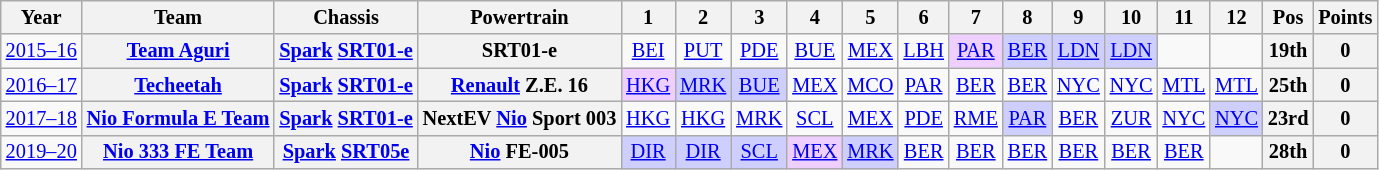<table class="wikitable" style="text-align:center; font-size:85%">
<tr>
<th>Year</th>
<th>Team</th>
<th>Chassis</th>
<th>Powertrain</th>
<th>1</th>
<th>2</th>
<th>3</th>
<th>4</th>
<th>5</th>
<th>6</th>
<th>7</th>
<th>8</th>
<th>9</th>
<th>10</th>
<th>11</th>
<th>12</th>
<th>Pos</th>
<th>Points</th>
</tr>
<tr>
<td nowrap><a href='#'>2015–16</a></td>
<th nowrap><a href='#'>Team Aguri</a></th>
<th nowrap><a href='#'>Spark</a> <a href='#'>SRT01-e</a></th>
<th>SRT01-e</th>
<td><a href='#'>BEI</a></td>
<td><a href='#'>PUT</a></td>
<td><a href='#'>PDE</a></td>
<td><a href='#'>BUE</a></td>
<td><a href='#'>MEX</a></td>
<td><a href='#'>LBH</a></td>
<td style="background:#EFCFFF;"><a href='#'>PAR</a><br></td>
<td style="background:#CFCFFF;"><a href='#'>BER</a><br></td>
<td style="background:#CFCFFF;"><a href='#'>LDN</a><br></td>
<td style="background:#CFCFFF;"><a href='#'>LDN</a><br></td>
<td></td>
<td></td>
<th>19th</th>
<th>0</th>
</tr>
<tr>
<td nowrap><a href='#'>2016–17</a></td>
<th nowrap><a href='#'>Techeetah</a></th>
<th nowrap><a href='#'>Spark</a> <a href='#'>SRT01-e</a></th>
<th><a href='#'>Renault</a> Z.E. 16</th>
<td style="background:#EFCFFF;"><a href='#'>HKG</a><br></td>
<td style="background:#CFCFFF;"><a href='#'>MRK</a><br></td>
<td style="background:#CFCFFF;"><a href='#'>BUE</a><br></td>
<td><a href='#'>MEX</a></td>
<td><a href='#'>MCO</a></td>
<td><a href='#'>PAR</a></td>
<td><a href='#'>BER</a></td>
<td><a href='#'>BER</a></td>
<td><a href='#'>NYC</a></td>
<td><a href='#'>NYC</a></td>
<td><a href='#'>MTL</a></td>
<td><a href='#'>MTL</a></td>
<th>25th</th>
<th>0</th>
</tr>
<tr>
<td nowrap><a href='#'>2017–18</a></td>
<th nowrap><a href='#'>Nio Formula E Team</a></th>
<th nowrap><a href='#'>Spark</a> <a href='#'>SRT01-e</a></th>
<th nowrap>NextEV <a href='#'>Nio</a> Sport 003</th>
<td><a href='#'>HKG</a></td>
<td><a href='#'>HKG</a></td>
<td><a href='#'>MRK</a></td>
<td><a href='#'>SCL</a></td>
<td><a href='#'>MEX</a></td>
<td><a href='#'>PDE</a></td>
<td><a href='#'>RME</a></td>
<td style="background:#CFCFFF;"><a href='#'>PAR</a><br></td>
<td><a href='#'>BER</a></td>
<td><a href='#'>ZUR</a></td>
<td><a href='#'>NYC</a></td>
<td style="background:#CFCFFF;"><a href='#'>NYC</a><br></td>
<th>23rd</th>
<th>0</th>
</tr>
<tr>
<td nowrap><a href='#'>2019–20</a></td>
<th nowrap><a href='#'>Nio 333 FE Team</a></th>
<th nowrap><a href='#'>Spark</a> <a href='#'>SRT05e</a></th>
<th nowrap><a href='#'>Nio</a> FE-005</th>
<td style="background:#CFCFFF;"><a href='#'>DIR</a><br></td>
<td style="background:#CFCFFF;"><a href='#'>DIR</a><br></td>
<td style="background:#CFCFFF;"><a href='#'>SCL</a><br></td>
<td style="background:#EFCFFF;"><a href='#'>MEX</a><br></td>
<td style="background:#CFCFFF;"><a href='#'>MRK</a><br></td>
<td><a href='#'>BER</a></td>
<td><a href='#'>BER</a></td>
<td><a href='#'>BER</a></td>
<td><a href='#'>BER</a></td>
<td><a href='#'>BER</a></td>
<td><a href='#'>BER</a></td>
<td></td>
<th>28th</th>
<th>0</th>
</tr>
</table>
